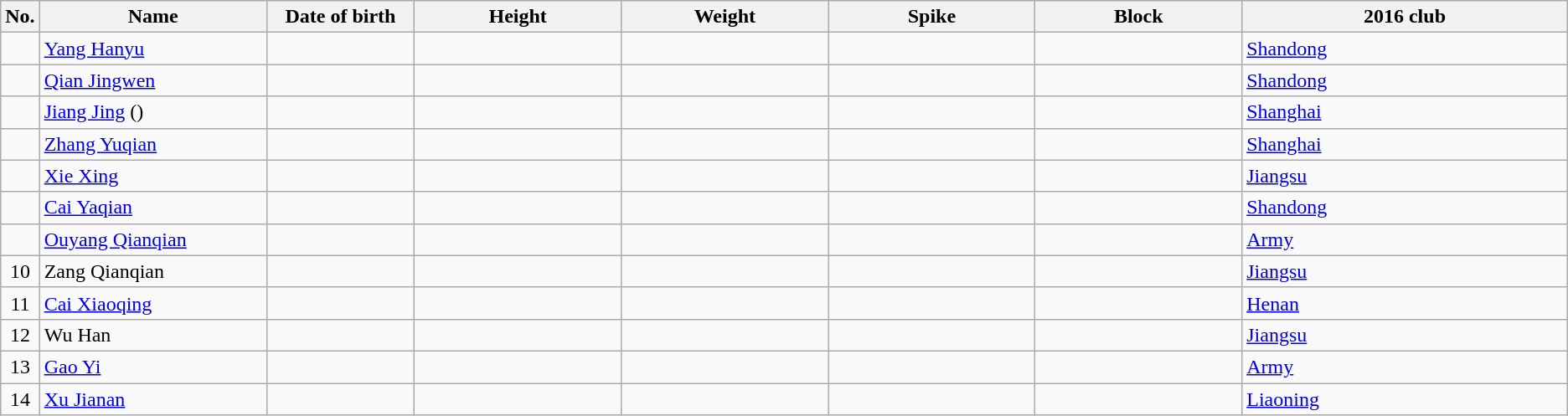<table class="wikitable sortable" style="text-align:center;">
<tr>
<th>No.</th>
<th style="width:11em">Name</th>
<th style="width:7em">Date of birth</th>
<th style="width:10em">Height</th>
<th style="width:10em">Weight</th>
<th style="width:10em">Spike</th>
<th style="width:10em">Block</th>
<th style="width:16em">2016 club</th>
</tr>
<tr>
<td></td>
<td align=left><a href='#'>Yang Hanyu</a></td>
<td align=right></td>
<td></td>
<td></td>
<td></td>
<td></td>
<td align=left> <a href='#'>Shandong</a></td>
</tr>
<tr>
<td></td>
<td align=left><a href='#'>Qian Jingwen</a></td>
<td align=right></td>
<td></td>
<td></td>
<td></td>
<td></td>
<td align=left> <a href='#'>Shandong</a></td>
</tr>
<tr>
<td></td>
<td align=left><a href='#'>Jiang Jing</a> ()</td>
<td align=right></td>
<td></td>
<td></td>
<td></td>
<td></td>
<td align=left> <a href='#'>Shanghai</a></td>
</tr>
<tr>
<td></td>
<td align=left><a href='#'>Zhang Yuqian</a></td>
<td align=right></td>
<td></td>
<td></td>
<td></td>
<td></td>
<td align=left> <a href='#'>Shanghai</a></td>
</tr>
<tr>
<td></td>
<td align=left><a href='#'>Xie Xing</a></td>
<td align=right></td>
<td></td>
<td></td>
<td></td>
<td></td>
<td align=left> <a href='#'>Jiangsu</a></td>
</tr>
<tr>
<td></td>
<td align=left><a href='#'>Cai Yaqian</a></td>
<td align=right></td>
<td></td>
<td></td>
<td></td>
<td></td>
<td align=left> <a href='#'>Shandong</a></td>
</tr>
<tr>
<td></td>
<td align=left><a href='#'>Ouyang Qianqian</a></td>
<td align=right></td>
<td></td>
<td></td>
<td></td>
<td></td>
<td align=left> <a href='#'>Army</a></td>
</tr>
<tr>
<td>10</td>
<td align=left>Zang Qianqian</td>
<td align=right></td>
<td></td>
<td></td>
<td></td>
<td></td>
<td align=left> <a href='#'>Jiangsu</a></td>
</tr>
<tr>
<td>11</td>
<td align=left><a href='#'>Cai Xiaoqing</a></td>
<td align=right></td>
<td></td>
<td></td>
<td></td>
<td></td>
<td align=left> <a href='#'>Henan</a></td>
</tr>
<tr>
<td>12</td>
<td align=left>Wu Han</td>
<td align=right></td>
<td></td>
<td></td>
<td></td>
<td></td>
<td align=left> <a href='#'>Jiangsu</a></td>
</tr>
<tr>
<td>13</td>
<td align=left><a href='#'>Gao Yi</a></td>
<td align=right></td>
<td></td>
<td></td>
<td></td>
<td></td>
<td align=left> <a href='#'>Army</a></td>
</tr>
<tr>
<td>14</td>
<td align=left><a href='#'>Xu Jianan</a></td>
<td align=right></td>
<td></td>
<td></td>
<td></td>
<td></td>
<td align=left> <a href='#'>Liaoning</a></td>
</tr>
</table>
